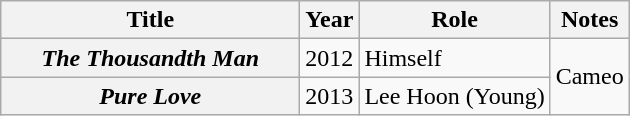<table class="wikitable plainrowheaders">
<tr>
<th style="width:12em;">Title</th>
<th>Year</th>
<th>Role</th>
<th>Notes</th>
</tr>
<tr>
<th scope=row><em>The Thousandth Man</em></th>
<td>2012</td>
<td>Himself</td>
<td rowspan="2">Cameo</td>
</tr>
<tr>
<th scope=row><em>Pure Love</em></th>
<td>2013</td>
<td>Lee Hoon (Young)</td>
</tr>
</table>
